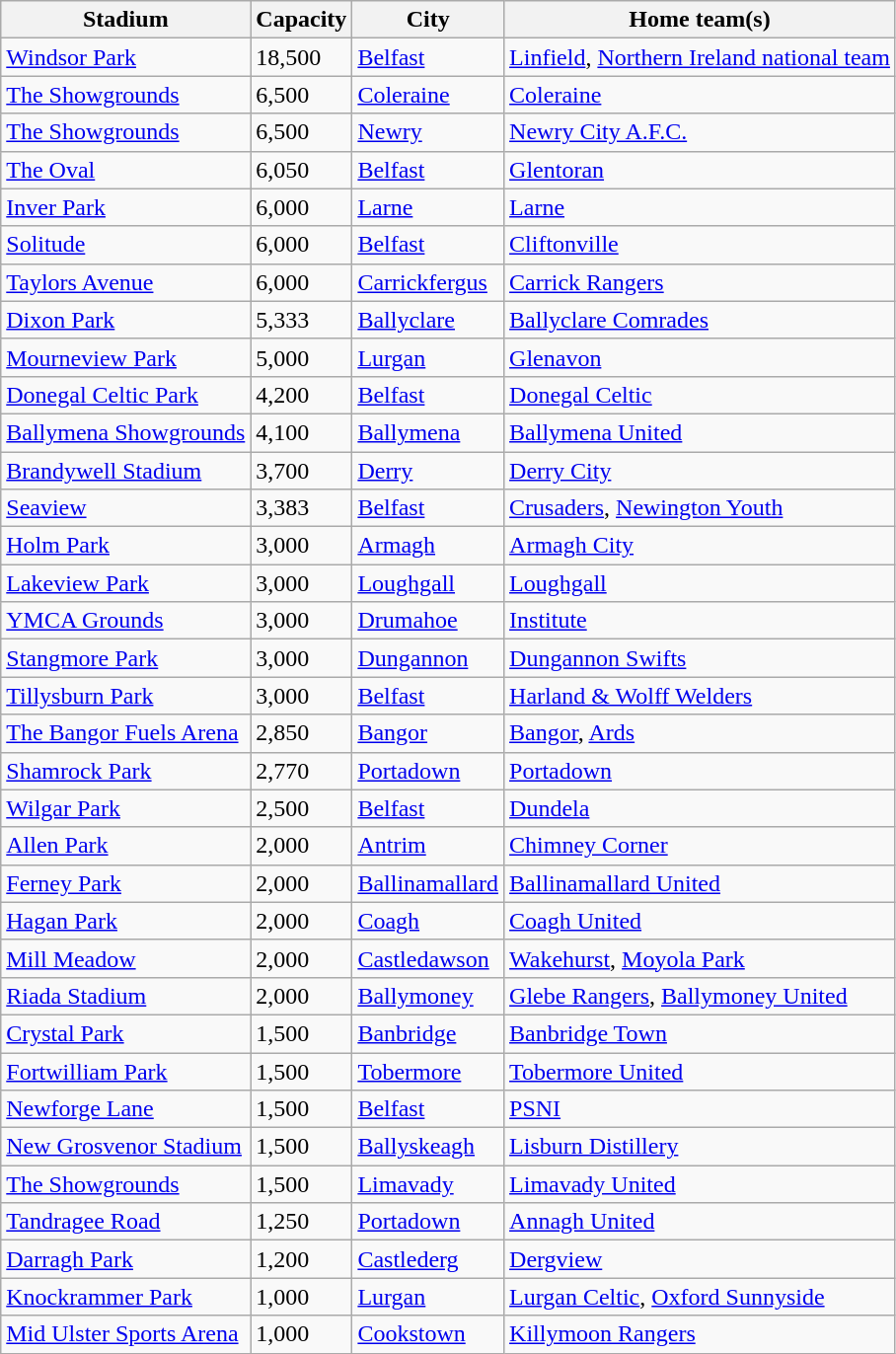<table class="wikitable sortable">
<tr>
<th>Stadium</th>
<th>Capacity</th>
<th>City</th>
<th>Home team(s)</th>
</tr>
<tr>
<td><a href='#'>Windsor Park</a></td>
<td>18,500</td>
<td><a href='#'>Belfast</a></td>
<td><a href='#'>Linfield</a>, <a href='#'>Northern Ireland national team</a></td>
</tr>
<tr>
<td><a href='#'>The Showgrounds</a></td>
<td>6,500</td>
<td><a href='#'>Coleraine</a></td>
<td><a href='#'>Coleraine</a></td>
</tr>
<tr>
<td><a href='#'>The Showgrounds</a></td>
<td>6,500</td>
<td><a href='#'>Newry</a></td>
<td><a href='#'>Newry City A.F.C.</a></td>
</tr>
<tr>
<td><a href='#'>The Oval</a></td>
<td>6,050</td>
<td><a href='#'>Belfast</a></td>
<td><a href='#'>Glentoran</a></td>
</tr>
<tr>
<td><a href='#'>Inver Park</a></td>
<td>6,000</td>
<td><a href='#'>Larne</a></td>
<td><a href='#'>Larne</a></td>
</tr>
<tr>
<td><a href='#'>Solitude</a></td>
<td>6,000</td>
<td><a href='#'>Belfast</a></td>
<td><a href='#'>Cliftonville</a></td>
</tr>
<tr>
<td><a href='#'>Taylors Avenue</a></td>
<td>6,000</td>
<td><a href='#'>Carrickfergus</a></td>
<td><a href='#'>Carrick Rangers</a></td>
</tr>
<tr>
<td><a href='#'>Dixon Park</a></td>
<td>5,333</td>
<td><a href='#'>Ballyclare</a></td>
<td><a href='#'>Ballyclare Comrades</a></td>
</tr>
<tr>
<td><a href='#'>Mourneview Park</a></td>
<td>5,000</td>
<td><a href='#'>Lurgan</a></td>
<td><a href='#'>Glenavon</a></td>
</tr>
<tr>
<td><a href='#'>Donegal Celtic Park</a></td>
<td>4,200</td>
<td><a href='#'>Belfast</a></td>
<td><a href='#'>Donegal Celtic</a></td>
</tr>
<tr>
<td><a href='#'>Ballymena Showgrounds</a></td>
<td>4,100</td>
<td><a href='#'>Ballymena</a></td>
<td><a href='#'>Ballymena United</a></td>
</tr>
<tr>
<td><a href='#'>Brandywell Stadium</a></td>
<td>3,700</td>
<td><a href='#'>Derry</a></td>
<td><a href='#'>Derry City</a></td>
</tr>
<tr>
<td><a href='#'>Seaview</a></td>
<td>3,383</td>
<td><a href='#'>Belfast</a></td>
<td><a href='#'>Crusaders</a>, <a href='#'>Newington Youth</a></td>
</tr>
<tr>
<td><a href='#'>Holm Park</a></td>
<td>3,000</td>
<td><a href='#'>Armagh</a></td>
<td><a href='#'>Armagh City</a></td>
</tr>
<tr>
<td><a href='#'>Lakeview Park</a></td>
<td>3,000</td>
<td><a href='#'>Loughgall</a></td>
<td><a href='#'>Loughgall</a></td>
</tr>
<tr>
<td><a href='#'>YMCA Grounds</a></td>
<td>3,000</td>
<td><a href='#'>Drumahoe</a></td>
<td><a href='#'>Institute</a></td>
</tr>
<tr>
<td><a href='#'>Stangmore Park</a></td>
<td>3,000</td>
<td><a href='#'>Dungannon</a></td>
<td><a href='#'>Dungannon Swifts</a></td>
</tr>
<tr>
<td><a href='#'>Tillysburn Park</a></td>
<td>3,000</td>
<td><a href='#'>Belfast</a></td>
<td><a href='#'>Harland & Wolff Welders</a></td>
</tr>
<tr>
<td><a href='#'>The Bangor Fuels Arena</a></td>
<td>2,850</td>
<td><a href='#'>Bangor</a></td>
<td><a href='#'>Bangor</a>, <a href='#'>Ards</a></td>
</tr>
<tr>
<td><a href='#'>Shamrock Park</a></td>
<td>2,770</td>
<td><a href='#'>Portadown</a></td>
<td><a href='#'>Portadown</a></td>
</tr>
<tr>
<td><a href='#'>Wilgar Park</a></td>
<td>2,500</td>
<td><a href='#'>Belfast</a></td>
<td><a href='#'>Dundela</a></td>
</tr>
<tr>
<td><a href='#'>Allen Park</a></td>
<td>2,000</td>
<td><a href='#'>Antrim</a></td>
<td><a href='#'>Chimney Corner</a></td>
</tr>
<tr>
<td><a href='#'>Ferney Park</a></td>
<td>2,000</td>
<td><a href='#'>Ballinamallard</a></td>
<td><a href='#'>Ballinamallard United</a></td>
</tr>
<tr>
<td><a href='#'>Hagan Park</a></td>
<td>2,000</td>
<td><a href='#'>Coagh</a></td>
<td><a href='#'>Coagh United</a></td>
</tr>
<tr>
<td><a href='#'>Mill Meadow</a></td>
<td>2,000</td>
<td><a href='#'>Castledawson</a></td>
<td><a href='#'>Wakehurst</a>, <a href='#'>Moyola Park</a></td>
</tr>
<tr>
<td><a href='#'>Riada Stadium</a></td>
<td>2,000</td>
<td><a href='#'>Ballymoney</a></td>
<td><a href='#'>Glebe Rangers</a>, <a href='#'>Ballymoney United</a></td>
</tr>
<tr>
<td><a href='#'>Crystal Park</a></td>
<td>1,500</td>
<td><a href='#'>Banbridge</a></td>
<td><a href='#'>Banbridge Town</a></td>
</tr>
<tr>
<td><a href='#'>Fortwilliam Park</a></td>
<td>1,500</td>
<td><a href='#'>Tobermore</a></td>
<td><a href='#'>Tobermore United</a></td>
</tr>
<tr>
<td><a href='#'>Newforge Lane</a></td>
<td>1,500</td>
<td><a href='#'>Belfast</a></td>
<td><a href='#'>PSNI</a></td>
</tr>
<tr>
<td><a href='#'>New Grosvenor Stadium</a></td>
<td>1,500</td>
<td><a href='#'>Ballyskeagh</a></td>
<td><a href='#'>Lisburn Distillery</a></td>
</tr>
<tr>
<td><a href='#'>The Showgrounds</a></td>
<td>1,500</td>
<td><a href='#'>Limavady</a></td>
<td><a href='#'>Limavady United</a></td>
</tr>
<tr>
<td><a href='#'>Tandragee Road</a></td>
<td>1,250</td>
<td><a href='#'>Portadown</a></td>
<td><a href='#'>Annagh United</a></td>
</tr>
<tr>
<td><a href='#'>Darragh Park</a></td>
<td>1,200</td>
<td><a href='#'>Castlederg</a></td>
<td><a href='#'>Dergview</a></td>
</tr>
<tr>
<td><a href='#'>Knockrammer Park</a></td>
<td>1,000</td>
<td><a href='#'>Lurgan</a></td>
<td><a href='#'>Lurgan Celtic</a>, <a href='#'>Oxford Sunnyside</a></td>
</tr>
<tr>
<td><a href='#'>Mid Ulster Sports Arena</a></td>
<td>1,000</td>
<td><a href='#'>Cookstown</a></td>
<td><a href='#'>Killymoon Rangers</a></td>
</tr>
</table>
